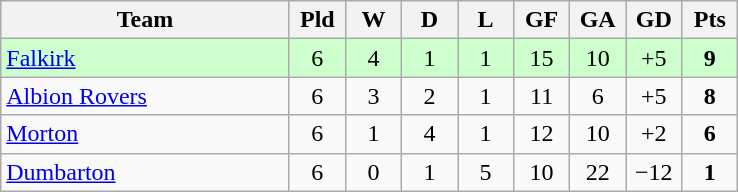<table class="wikitable" style="text-align: center;">
<tr>
<th width=185>Team</th>
<th width=30>Pld</th>
<th width=30>W</th>
<th width=30>D</th>
<th width=30>L</th>
<th width=30>GF</th>
<th width=30>GA</th>
<th width=30>GD</th>
<th width=30>Pts</th>
</tr>
<tr bgcolor=#ccffcc>
<td align=left><a href='#'>Falkirk</a></td>
<td>6</td>
<td>4</td>
<td>1</td>
<td>1</td>
<td>15</td>
<td>10</td>
<td>+5</td>
<td><strong>9</strong></td>
</tr>
<tr>
<td align=left><a href='#'>Albion Rovers</a></td>
<td>6</td>
<td>3</td>
<td>2</td>
<td>1</td>
<td>11</td>
<td>6</td>
<td>+5</td>
<td><strong>8</strong></td>
</tr>
<tr>
<td align=left><a href='#'>Morton</a></td>
<td>6</td>
<td>1</td>
<td>4</td>
<td>1</td>
<td>12</td>
<td>10</td>
<td>+2</td>
<td><strong>6</strong></td>
</tr>
<tr>
<td align=left><a href='#'>Dumbarton</a></td>
<td>6</td>
<td>0</td>
<td>1</td>
<td>5</td>
<td>10</td>
<td>22</td>
<td>−12</td>
<td><strong>1</strong></td>
</tr>
</table>
